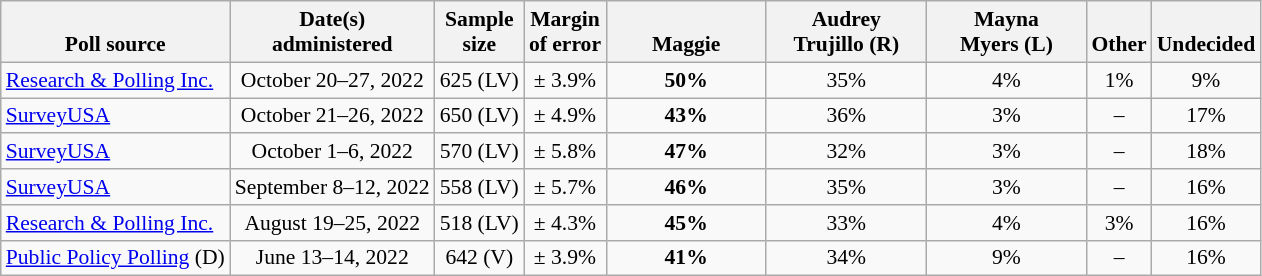<table class="wikitable" style="font-size:90%;text-align:center;">
<tr valign=bottom>
<th>Poll source</th>
<th>Date(s)<br>administered</th>
<th>Sample<br>size</th>
<th>Margin<br>of error</th>
<th style="width:100px;">Maggie<br></th>
<th style="width:100px;">Audrey<br>Trujillo (R)</th>
<th style="width:100px;">Mayna<br>Myers (L)</th>
<th>Other</th>
<th>Undecided</th>
</tr>
<tr>
<td style="text-align:left;"><a href='#'>Research & Polling Inc.</a></td>
<td>October 20–27, 2022</td>
<td>625 (LV)</td>
<td>± 3.9%</td>
<td><strong>50%</strong></td>
<td>35%</td>
<td>4%</td>
<td>1%</td>
<td>9%</td>
</tr>
<tr>
<td style="text-align:left;"><a href='#'>SurveyUSA</a></td>
<td>October 21–26, 2022</td>
<td>650 (LV)</td>
<td>± 4.9%</td>
<td><strong>43%</strong></td>
<td>36%</td>
<td>3%</td>
<td>–</td>
<td>17%</td>
</tr>
<tr>
<td style="text-align:left;"><a href='#'>SurveyUSA</a></td>
<td>October 1–6, 2022</td>
<td>570 (LV)</td>
<td>± 5.8%</td>
<td><strong>47%</strong></td>
<td>32%</td>
<td>3%</td>
<td>–</td>
<td>18%</td>
</tr>
<tr>
<td style="text-align:left;"><a href='#'>SurveyUSA</a></td>
<td>September 8–12, 2022</td>
<td>558 (LV)</td>
<td>± 5.7%</td>
<td><strong>46%</strong></td>
<td>35%</td>
<td>3%</td>
<td>–</td>
<td>16%</td>
</tr>
<tr>
<td style="text-align:left;"><a href='#'>Research & Polling Inc.</a></td>
<td>August 19–25, 2022</td>
<td>518 (LV)</td>
<td>± 4.3%</td>
<td><strong>45%</strong></td>
<td>33%</td>
<td>4%</td>
<td>3%</td>
<td>16%</td>
</tr>
<tr>
<td style="text-align:left;"><a href='#'>Public Policy Polling</a> (D)</td>
<td>June 13–14, 2022</td>
<td>642 (V)</td>
<td>± 3.9%</td>
<td><strong>41%</strong></td>
<td>34%</td>
<td>9%</td>
<td>–</td>
<td>16%</td>
</tr>
</table>
